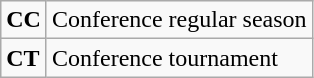<table class="wikitable">
<tr>
<td><strong>CC</strong></td>
<td>Conference regular season</td>
</tr>
<tr>
<td><strong>CT</strong></td>
<td>Conference tournament</td>
</tr>
</table>
